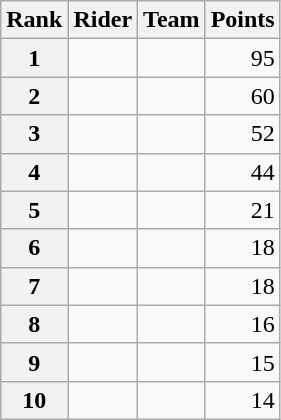<table class="wikitable">
<tr>
<th scope="col">Rank</th>
<th scope="col">Rider</th>
<th scope="col">Team</th>
<th scope="col">Points</th>
</tr>
<tr>
<th scope="row">1</th>
<td></td>
<td></td>
<td style="text-align:right;">95</td>
</tr>
<tr>
<th scope="row">2</th>
<td></td>
<td></td>
<td style="text-align:right;">60</td>
</tr>
<tr>
<th scope="row">3</th>
<td></td>
<td></td>
<td style="text-align:right;">52</td>
</tr>
<tr>
<th scope="row">4</th>
<td> </td>
<td></td>
<td style="text-align:right;">44</td>
</tr>
<tr>
<th scope="row">5</th>
<td></td>
<td></td>
<td style="text-align:right;">21</td>
</tr>
<tr>
<th scope="row">6</th>
<td></td>
<td></td>
<td style="text-align:right;">18</td>
</tr>
<tr>
<th scope="row">7</th>
<td> </td>
<td></td>
<td style="text-align:right;">18</td>
</tr>
<tr>
<th scope="row">8</th>
<td></td>
<td></td>
<td style="text-align:right;">16</td>
</tr>
<tr>
<th scope="row">9</th>
<td></td>
<td></td>
<td style="text-align:right;">15</td>
</tr>
<tr>
<th scope="row">10</th>
<td></td>
<td></td>
<td style="text-align:right;">14</td>
</tr>
</table>
